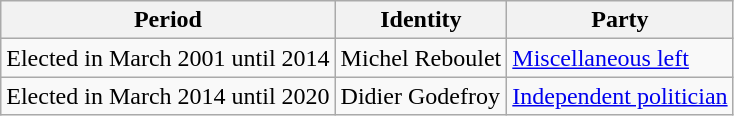<table class="wikitable">
<tr>
<th>Period</th>
<th>Identity</th>
<th>Party</th>
</tr>
<tr>
<td>Elected in March 2001 until 2014</td>
<td>Michel Reboulet</td>
<td><a href='#'>Miscellaneous left</a></td>
</tr>
<tr>
<td>Elected in March 2014 until 2020</td>
<td>Didier Godefroy</td>
<td><a href='#'>Independent politician</a></td>
</tr>
</table>
